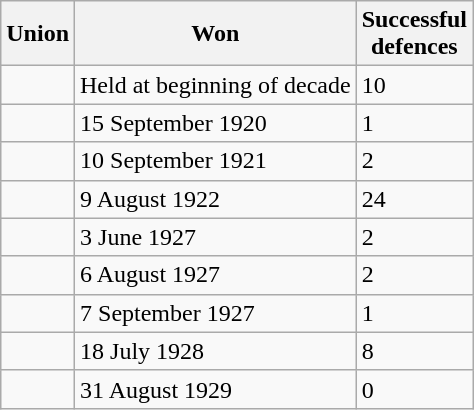<table class="wikitable">
<tr>
<th>Union</th>
<th>Won</th>
<th>Successful<br>defences</th>
</tr>
<tr>
<td></td>
<td>Held at beginning of decade</td>
<td>10</td>
</tr>
<tr>
<td></td>
<td>15 September 1920</td>
<td>1</td>
</tr>
<tr>
<td></td>
<td>10 September 1921</td>
<td>2</td>
</tr>
<tr>
<td></td>
<td>9 August 1922</td>
<td>24</td>
</tr>
<tr>
<td></td>
<td>3 June 1927</td>
<td>2</td>
</tr>
<tr>
<td></td>
<td>6 August 1927</td>
<td>2</td>
</tr>
<tr>
<td></td>
<td>7 September 1927</td>
<td>1</td>
</tr>
<tr>
<td></td>
<td>18 July 1928</td>
<td>8</td>
</tr>
<tr>
<td></td>
<td>31 August 1929</td>
<td>0</td>
</tr>
</table>
